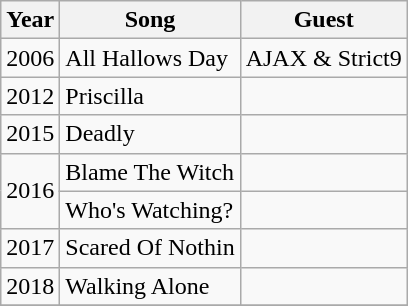<table class="wikitable" border="1">
<tr>
<th>Year</th>
<th>Song</th>
<th>Guest</th>
</tr>
<tr>
<td>2006</td>
<td>All Hallows Day</td>
<td>AJAX & Strict9</td>
</tr>
<tr>
<td>2012</td>
<td>Priscilla</td>
<td></td>
</tr>
<tr>
<td>2015</td>
<td>Deadly</td>
<td></td>
</tr>
<tr>
<td rowspan="2">2016</td>
<td>Blame The Witch</td>
<td></td>
</tr>
<tr>
<td>Who's Watching?</td>
<td></td>
</tr>
<tr>
<td>2017</td>
<td>Scared Of Nothin</td>
<td></td>
</tr>
<tr>
<td>2018</td>
<td>Walking Alone</td>
<td></td>
</tr>
<tr>
</tr>
</table>
